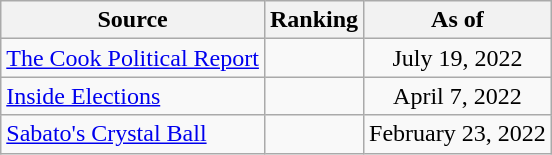<table class="wikitable" style="text-align:center">
<tr>
<th>Source</th>
<th>Ranking</th>
<th>As of</th>
</tr>
<tr>
<td align=left><a href='#'>The Cook Political Report</a></td>
<td></td>
<td>July 19, 2022</td>
</tr>
<tr>
<td align=left><a href='#'>Inside Elections</a></td>
<td></td>
<td>April 7, 2022</td>
</tr>
<tr>
<td align=left><a href='#'>Sabato's Crystal Ball</a></td>
<td></td>
<td>February 23, 2022</td>
</tr>
</table>
